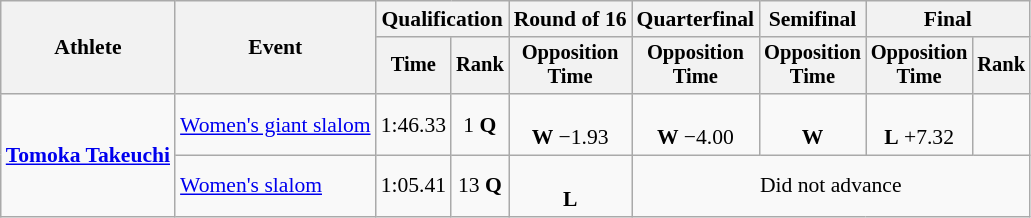<table class="wikitable" style="font-size:90%">
<tr>
<th rowspan="2">Athlete</th>
<th rowspan="2">Event</th>
<th colspan="2">Qualification</th>
<th>Round of 16</th>
<th>Quarterfinal</th>
<th>Semifinal</th>
<th colspan=2>Final</th>
</tr>
<tr style="font-size:95%">
<th>Time</th>
<th>Rank</th>
<th>Opposition<br>Time</th>
<th>Opposition<br>Time</th>
<th>Opposition<br>Time</th>
<th>Opposition<br>Time</th>
<th>Rank</th>
</tr>
<tr align=center>
<td align=left rowspan=2><strong><a href='#'>Tomoka Takeuchi</a></strong></td>
<td align=left><a href='#'>Women's giant slalom</a></td>
<td>1:46.33</td>
<td>1 <strong>Q</strong></td>
<td><br><strong>W</strong> −1.93</td>
<td><br><strong>W</strong> −4.00</td>
<td><br><strong>W</strong> </td>
<td><br><strong>L</strong> +7.32</td>
<td></td>
</tr>
<tr align=center>
<td align=left><a href='#'>Women's slalom</a></td>
<td>1:05.41</td>
<td>13 <strong>Q</strong></td>
<td><br><strong>L</strong> </td>
<td colspan=4>Did not advance</td>
</tr>
</table>
